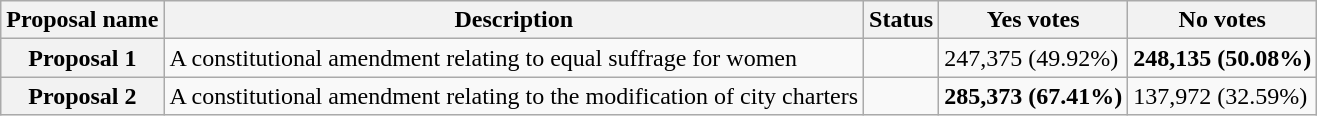<table class="wikitable sortable plainrowheaders">
<tr>
<th scope="col">Proposal name</th>
<th class="unsortable" scope="col">Description</th>
<th scope="col">Status</th>
<th scope="col">Yes votes</th>
<th scope="col">No votes</th>
</tr>
<tr>
<th scope="row">Proposal 1</th>
<td>A constitutional amendment relating to equal suffrage for women</td>
<td></td>
<td>247,375 (49.92%)</td>
<td><strong>248,135 (50.08%)</strong></td>
</tr>
<tr>
<th scope="row">Proposal 2</th>
<td>A constitutional amendment relating to the modification of city charters</td>
<td></td>
<td><strong>285,373 (67.41%)</strong></td>
<td>137,972 (32.59%)</td>
</tr>
</table>
